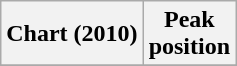<table class="wikitable plainrowheaders" style="text-align:center">
<tr>
<th scope="col">Chart (2010)</th>
<th scope="col">Peak<br>position</th>
</tr>
<tr>
</tr>
</table>
